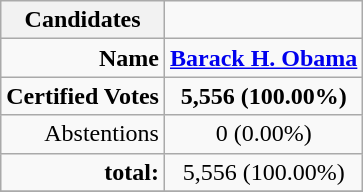<table border='1px' class="wikitable" style="text-align:center;">
<tr>
<th colspan=1><strong>Candidates</strong></th>
<td></td>
</tr>
<tr>
<td align=right><strong>Name</strong></td>
<td><strong><a href='#'>Barack H. Obama</a></strong></td>
</tr>
<tr>
<td align=right><strong>Certified Votes</strong></td>
<td><strong>5,556 (100.00%)</strong></td>
</tr>
<tr>
<td align=right>Abstentions</td>
<td>0 (0.00%)</td>
</tr>
<tr>
<td align=right><strong>total:</strong></td>
<td>5,556 (100.00%)</td>
</tr>
<tr>
</tr>
</table>
